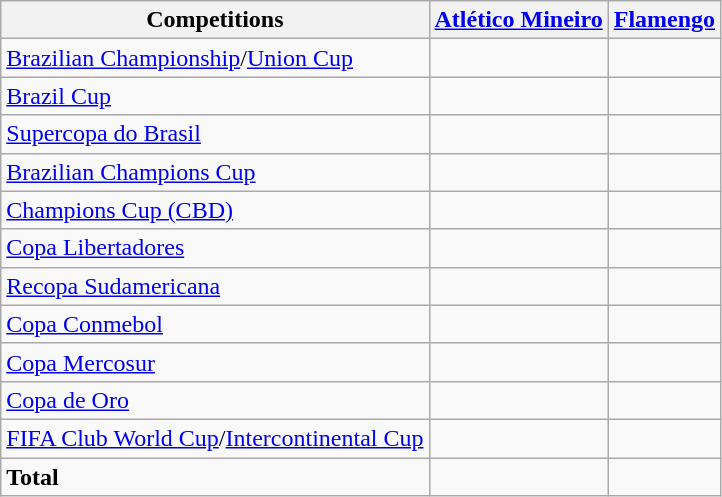<table class="wikitable">
<tr>
<th>Competitions</th>
<th><a href='#'>Atlético Mineiro</a></th>
<th><a href='#'>Flamengo</a></th>
</tr>
<tr>
<td><a href='#'>Brazilian Championship</a>/<a href='#'>Union Cup</a></td>
<td></td>
<td></td>
</tr>
<tr>
<td><a href='#'>Brazil Cup</a></td>
<td></td>
<td></td>
</tr>
<tr>
<td><a href='#'>Supercopa do Brasil</a></td>
<td></td>
<td></td>
</tr>
<tr>
<td><a href='#'>Brazilian Champions Cup</a></td>
<td></td>
<td></td>
</tr>
<tr>
<td [><a href='#'>Champions Cup (CBD)</a></td>
<td></td>
<td></td>
</tr>
<tr>
<td><a href='#'>Copa Libertadores</a></td>
<td></td>
<td></td>
</tr>
<tr>
<td><a href='#'>Recopa Sudamericana</a></td>
<td></td>
<td></td>
</tr>
<tr>
<td><a href='#'>Copa Conmebol</a></td>
<td></td>
<td></td>
</tr>
<tr>
<td><a href='#'>Copa Mercosur</a></td>
<td></td>
<td></td>
</tr>
<tr>
<td><a href='#'>Copa de Oro</a></td>
<td></td>
<td></td>
</tr>
<tr>
<td><a href='#'>FIFA Club World Cup</a>/<a href='#'>Intercontinental Cup</a></td>
<td></td>
<td></td>
</tr>
<tr>
<td><strong>Total</strong></td>
<td></td>
<td></td>
</tr>
</table>
